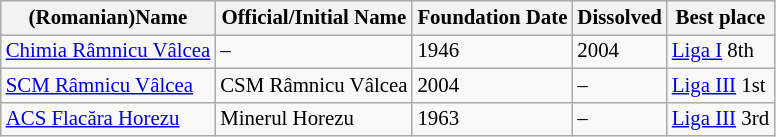<table class="wikitable sortable mw-collapsible" style=" font-size: 87%;">
<tr>
<th>(Romanian)Name</th>
<th>Official/Initial Name</th>
<th>Foundation Date</th>
<th>Dissolved</th>
<th>Best place</th>
</tr>
<tr>
<td><a href='#'>Chimia Râmnicu Vâlcea</a></td>
<td>–</td>
<td>1946</td>
<td>2004</td>
<td><a href='#'>Liga I</a> 8th</td>
</tr>
<tr>
<td><a href='#'>SCM Râmnicu Vâlcea</a></td>
<td>CSM Râmnicu Vâlcea</td>
<td>2004</td>
<td>–</td>
<td><a href='#'>Liga III</a> 1st</td>
</tr>
<tr>
<td><a href='#'>ACS Flacăra Horezu</a></td>
<td>Minerul Horezu</td>
<td>1963</td>
<td>–</td>
<td><a href='#'>Liga III</a> 3rd</td>
</tr>
</table>
